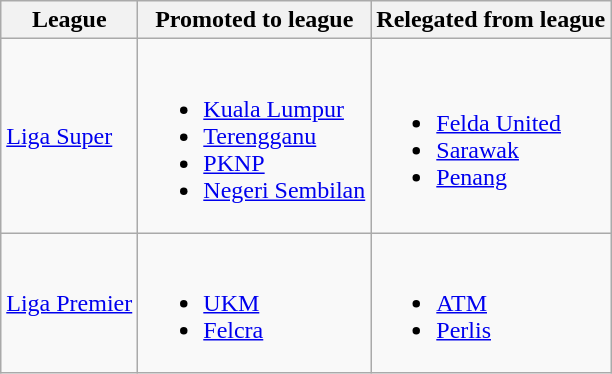<table class="wikitable">
<tr>
<th>League</th>
<th>Promoted to league</th>
<th>Relegated from league</th>
</tr>
<tr>
<td><a href='#'>Liga Super</a></td>
<td><br><ul><li><a href='#'>Kuala Lumpur</a></li><li><a href='#'>Terengganu</a></li><li><a href='#'>PKNP</a></li><li><a href='#'>Negeri Sembilan</a></li></ul></td>
<td><br><ul><li><a href='#'>Felda United</a></li><li><a href='#'>Sarawak</a></li><li><a href='#'>Penang</a></li></ul></td>
</tr>
<tr>
<td><a href='#'>Liga Premier</a></td>
<td><br><ul><li><a href='#'>UKM</a></li><li><a href='#'>Felcra</a></li></ul></td>
<td><br><ul><li><a href='#'>ATM</a></li><li><a href='#'>Perlis</a></li></ul></td>
</tr>
</table>
